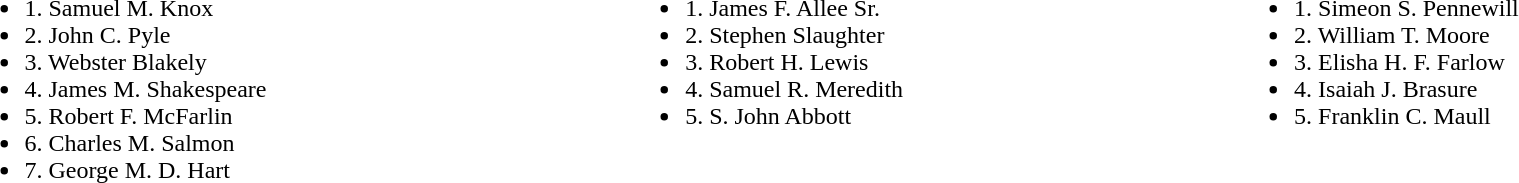<table width=100%>
<tr valign=top>
<td><br><ul><li>1. Samuel M. Knox</li><li>2. John C. Pyle</li><li>3. Webster Blakely</li><li>4. James M. Shakespeare</li><li>5. Robert F. McFarlin</li><li>6. Charles M. Salmon</li><li>7. George M. D. Hart</li></ul></td>
<td><br><ul><li>1. James F. Allee Sr.</li><li>2. Stephen Slaughter</li><li>3. Robert H. Lewis</li><li>4. Samuel R. Meredith</li><li>5. S. John Abbott</li></ul></td>
<td><br><ul><li>1. Simeon S. Pennewill</li><li>2. William T. Moore</li><li>3. Elisha H. F. Farlow</li><li>4. Isaiah J. Brasure</li><li>5. Franklin C. Maull</li></ul></td>
</tr>
</table>
